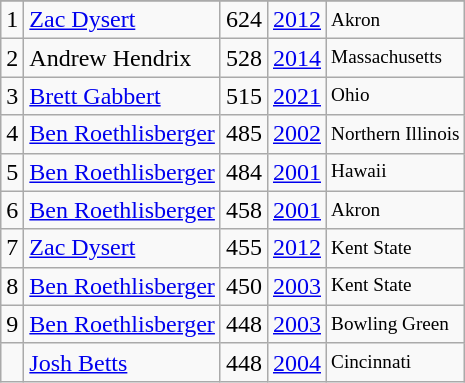<table class="wikitable">
<tr>
</tr>
<tr>
<td>1</td>
<td><a href='#'>Zac Dysert</a></td>
<td><abbr>624</abbr></td>
<td><a href='#'>2012</a></td>
<td style="font-size:80%;">Akron</td>
</tr>
<tr>
<td>2</td>
<td>Andrew Hendrix</td>
<td><abbr>528</abbr></td>
<td><a href='#'>2014</a></td>
<td style="font-size:80%;">Massachusetts</td>
</tr>
<tr>
<td>3</td>
<td><a href='#'>Brett Gabbert</a></td>
<td><abbr>515</abbr></td>
<td><a href='#'>2021</a></td>
<td style="font-size:80%;">Ohio</td>
</tr>
<tr>
<td>4</td>
<td><a href='#'>Ben Roethlisberger</a></td>
<td><abbr>485</abbr></td>
<td><a href='#'>2002</a></td>
<td style="font-size:80%;">Northern Illinois</td>
</tr>
<tr>
<td>5</td>
<td><a href='#'>Ben Roethlisberger</a></td>
<td><abbr>484</abbr></td>
<td><a href='#'>2001</a></td>
<td style="font-size:80%;">Hawaii</td>
</tr>
<tr>
<td>6</td>
<td><a href='#'>Ben Roethlisberger</a></td>
<td><abbr>458</abbr></td>
<td><a href='#'>2001</a></td>
<td style="font-size:80%;">Akron</td>
</tr>
<tr>
<td>7</td>
<td><a href='#'>Zac Dysert</a></td>
<td><abbr>455</abbr></td>
<td><a href='#'>2012</a></td>
<td style="font-size:80%;">Kent State</td>
</tr>
<tr>
<td>8</td>
<td><a href='#'>Ben Roethlisberger</a></td>
<td><abbr>450</abbr></td>
<td><a href='#'>2003</a></td>
<td style="font-size:80%;">Kent State</td>
</tr>
<tr>
<td>9</td>
<td><a href='#'>Ben Roethlisberger</a></td>
<td><abbr>448</abbr></td>
<td><a href='#'>2003</a></td>
<td style="font-size:80%;">Bowling Green</td>
</tr>
<tr>
<td></td>
<td><a href='#'>Josh Betts</a></td>
<td><abbr>448</abbr></td>
<td><a href='#'>2004</a></td>
<td style="font-size:80%;">Cincinnati</td>
</tr>
</table>
